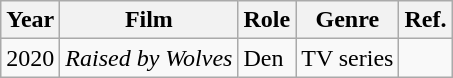<table class="wikitable">
<tr>
<th>Year</th>
<th>Film</th>
<th>Role</th>
<th>Genre</th>
<th>Ref.</th>
</tr>
<tr>
<td>2020</td>
<td><em>Raised by Wolves</em></td>
<td>Den</td>
<td>TV series</td>
<td></td>
</tr>
</table>
